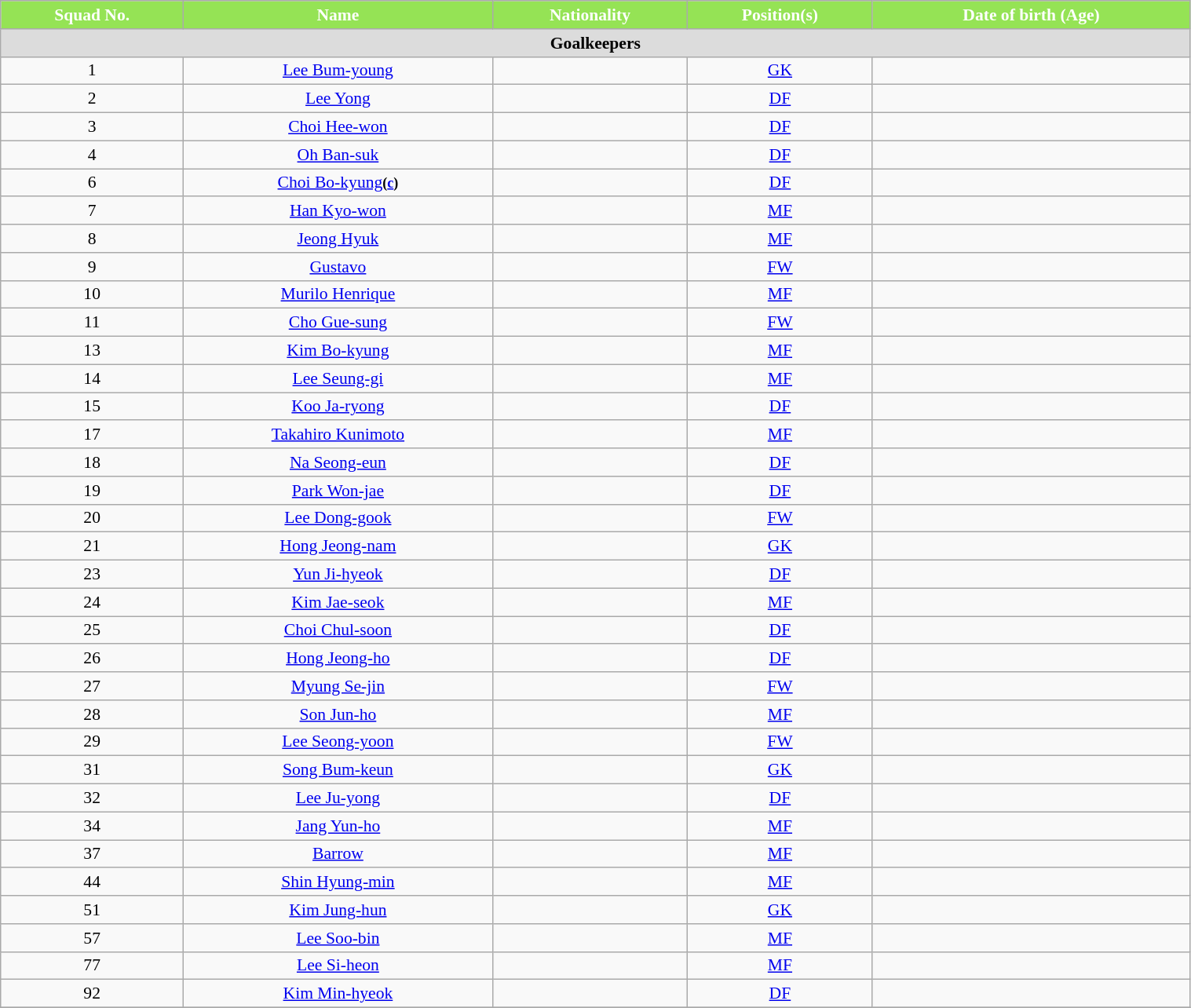<table class="wikitable" style="text-align:center; font-size:90%; width:80%;">
<tr>
<th style="background:#95e355 ; color:#FFFFFF ; text-align:center;">Squad No.</th>
<th style="background:#95e355 ; color:#FFFFFF ; text-align:center;">Name</th>
<th style="background:#95e355 ; color:#FFFFFF ; text-align:center;">Nationality</th>
<th style="background:#95e355 ; color:#FFFFFF ; text-align:center;">Position(s)</th>
<th style="background:#95e355 ; color:#FFFFFF ; text-align:center;">Date of birth (Age)</th>
</tr>
<tr>
<th colspan="5" style="background:#dcdcdc; text-align:center;">Goalkeepers</th>
</tr>
<tr>
<td>1</td>
<td><a href='#'>Lee Bum-young</a></td>
<td></td>
<td><a href='#'>GK</a></td>
<td></td>
</tr>
<tr>
<td>2</td>
<td><a href='#'>Lee Yong</a></td>
<td></td>
<td><a href='#'>DF</a></td>
<td></td>
</tr>
<tr>
<td>3</td>
<td><a href='#'>Choi Hee-won</a></td>
<td></td>
<td><a href='#'>DF</a></td>
<td></td>
</tr>
<tr>
<td>4</td>
<td><a href='#'>Oh Ban-suk</a></td>
<td></td>
<td><a href='#'>DF</a></td>
<td></td>
</tr>
<tr>
<td>6</td>
<td><a href='#'>Choi Bo-kyung</a><small><strong>(<a href='#'>c</a>)</strong></small></td>
<td></td>
<td><a href='#'>DF</a></td>
<td></td>
</tr>
<tr>
<td>7</td>
<td><a href='#'>Han Kyo-won</a></td>
<td></td>
<td><a href='#'>MF</a></td>
<td></td>
</tr>
<tr>
<td>8</td>
<td><a href='#'>Jeong Hyuk</a></td>
<td></td>
<td><a href='#'>MF</a></td>
<td></td>
</tr>
<tr>
<td>9</td>
<td><a href='#'>Gustavo</a></td>
<td></td>
<td><a href='#'>FW</a></td>
<td></td>
</tr>
<tr>
<td>10</td>
<td><a href='#'>Murilo Henrique</a></td>
<td></td>
<td><a href='#'>MF</a></td>
<td></td>
</tr>
<tr>
<td>11</td>
<td><a href='#'>Cho Gue-sung</a></td>
<td></td>
<td><a href='#'>FW</a></td>
<td></td>
</tr>
<tr>
<td>13</td>
<td><a href='#'>Kim Bo-kyung</a></td>
<td></td>
<td><a href='#'>MF</a></td>
<td></td>
</tr>
<tr>
<td>14</td>
<td><a href='#'>Lee Seung-gi</a></td>
<td></td>
<td><a href='#'>MF</a></td>
<td></td>
</tr>
<tr>
<td>15</td>
<td><a href='#'>Koo Ja-ryong</a></td>
<td></td>
<td><a href='#'>DF</a></td>
<td></td>
</tr>
<tr>
<td>17</td>
<td><a href='#'>Takahiro Kunimoto</a></td>
<td></td>
<td><a href='#'>MF</a></td>
<td></td>
</tr>
<tr>
<td>18</td>
<td><a href='#'>Na Seong-eun</a></td>
<td></td>
<td><a href='#'>DF</a></td>
<td></td>
</tr>
<tr>
<td>19</td>
<td><a href='#'>Park Won-jae</a></td>
<td></td>
<td><a href='#'>DF</a></td>
<td></td>
</tr>
<tr>
<td>20</td>
<td><a href='#'>Lee Dong-gook</a></td>
<td></td>
<td><a href='#'>FW</a></td>
<td></td>
</tr>
<tr>
<td>21</td>
<td><a href='#'>Hong Jeong-nam</a></td>
<td></td>
<td><a href='#'>GK</a></td>
<td></td>
</tr>
<tr>
<td>23</td>
<td><a href='#'>Yun Ji-hyeok</a></td>
<td></td>
<td><a href='#'>DF</a></td>
<td></td>
</tr>
<tr>
<td>24</td>
<td><a href='#'>Kim Jae-seok</a></td>
<td></td>
<td><a href='#'>MF</a></td>
<td></td>
</tr>
<tr>
<td>25</td>
<td><a href='#'>Choi Chul-soon</a></td>
<td></td>
<td><a href='#'>DF</a></td>
<td></td>
</tr>
<tr>
<td>26</td>
<td><a href='#'>Hong Jeong-ho</a></td>
<td></td>
<td><a href='#'>DF</a></td>
<td></td>
</tr>
<tr>
<td>27</td>
<td><a href='#'>Myung Se-jin</a></td>
<td></td>
<td><a href='#'>FW</a></td>
<td></td>
</tr>
<tr>
<td>28</td>
<td><a href='#'>Son Jun-ho</a></td>
<td></td>
<td><a href='#'>MF</a></td>
<td></td>
</tr>
<tr>
<td>29</td>
<td><a href='#'>Lee Seong-yoon</a></td>
<td></td>
<td><a href='#'>FW</a></td>
<td></td>
</tr>
<tr>
<td>31</td>
<td><a href='#'>Song Bum-keun</a></td>
<td></td>
<td><a href='#'>GK</a></td>
<td></td>
</tr>
<tr>
<td>32</td>
<td><a href='#'>Lee Ju-yong</a></td>
<td></td>
<td><a href='#'>DF</a></td>
<td></td>
</tr>
<tr>
<td>34</td>
<td><a href='#'>Jang Yun-ho</a></td>
<td></td>
<td><a href='#'>MF</a></td>
<td></td>
</tr>
<tr>
<td>37</td>
<td><a href='#'>Barrow</a></td>
<td></td>
<td><a href='#'>MF</a></td>
<td></td>
</tr>
<tr>
<td>44</td>
<td><a href='#'>Shin Hyung-min</a></td>
<td></td>
<td><a href='#'>MF</a></td>
<td></td>
</tr>
<tr>
<td>51</td>
<td><a href='#'>Kim Jung-hun</a></td>
<td></td>
<td><a href='#'>GK</a></td>
<td></td>
</tr>
<tr>
<td>57</td>
<td><a href='#'>Lee Soo-bin</a></td>
<td></td>
<td><a href='#'>MF</a></td>
<td></td>
</tr>
<tr>
<td>77</td>
<td><a href='#'>Lee Si-heon</a></td>
<td></td>
<td><a href='#'>MF</a></td>
<td></td>
</tr>
<tr>
<td>92</td>
<td><a href='#'>Kim Min-hyeok</a></td>
<td></td>
<td><a href='#'>DF</a></td>
<td></td>
</tr>
<tr>
</tr>
</table>
